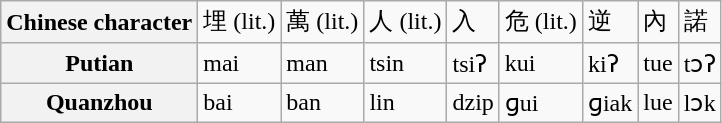<table class="wikitable">
<tr>
<th>Chinese character</th>
<td>埋 (lit.)</td>
<td>萬 (lit.)</td>
<td>人 (lit.)</td>
<td>入</td>
<td>危 (lit.)</td>
<td>逆</td>
<td>內</td>
<td>諾</td>
</tr>
<tr>
<th>Putian</th>
<td>mai</td>
<td>man</td>
<td>tsin</td>
<td>tsiʔ</td>
<td>kui</td>
<td>kiʔ</td>
<td>tue</td>
<td>tɔʔ</td>
</tr>
<tr>
<th>Quanzhou</th>
<td>bai</td>
<td>ban</td>
<td>lin</td>
<td>dzip</td>
<td>ɡui</td>
<td>ɡiak</td>
<td>lue</td>
<td>lɔk</td>
</tr>
</table>
